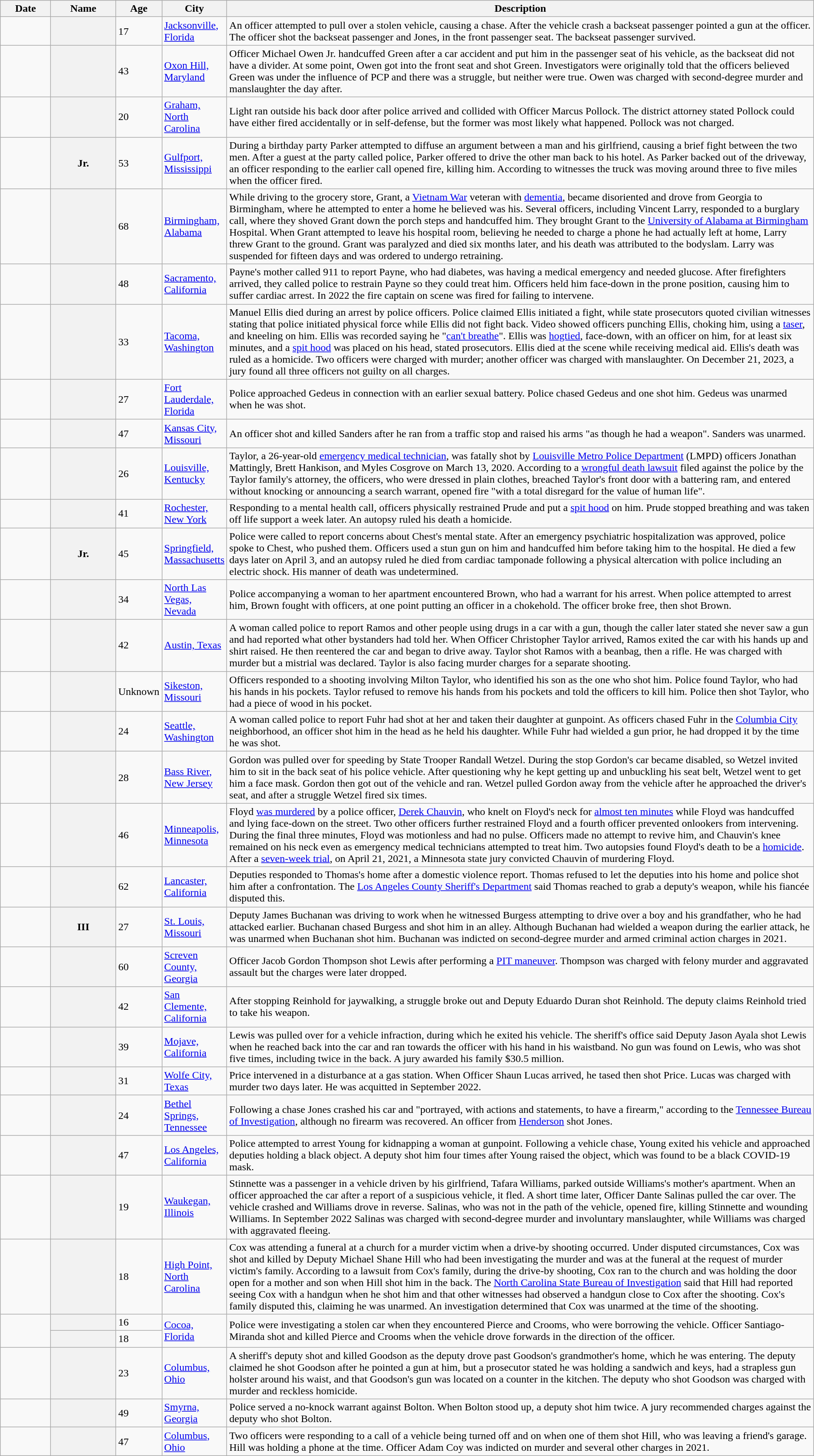<table class="wikitable sortable plainrowheaders">
<tr>
<th scope="col" style="width:6.2%">Date</th>
<th scope="col" style="width:8%">Name</th>
<th scope="col" style="width:2.8%">Age</th>
<th scope="col" style="width:8%">City</th>
<th scope="col" class="unsortable">Description</th>
</tr>
<tr>
<td></td>
<th scope="row"></th>
<td>17</td>
<td><a href='#'>Jacksonville, Florida</a></td>
<td>An officer attempted to pull over a stolen vehicle, causing a chase. After the vehicle crash a backseat passenger pointed a gun at the officer. The officer shot the backseat passenger and Jones, in the front passenger seat. The backseat passenger survived.</td>
</tr>
<tr>
<td></td>
<th scope="row"></th>
<td>43</td>
<td><a href='#'>Oxon Hill, Maryland</a></td>
<td>Officer Michael Owen Jr. handcuffed Green after a car accident and put him in the passenger seat of his vehicle, as the backseat did not have a divider. At some point, Owen got into the front seat and shot Green. Investigators were originally told that the officers believed Green was under the influence of PCP and there was a struggle, but neither were true. Owen was charged with second-degree murder and manslaughter the day after.</td>
</tr>
<tr>
<td></td>
<th scope="row"></th>
<td>20</td>
<td><a href='#'>Graham, North Carolina</a></td>
<td>Light ran outside his back door after police arrived and collided with Officer Marcus Pollock. The district attorney stated Pollock could have either fired accidentally or in self-defense, but the former was most likely what happened. Pollock was not charged.</td>
</tr>
<tr>
<td></td>
<th scope="row"> Jr.</th>
<td>53</td>
<td><a href='#'>Gulfport, Mississippi</a></td>
<td>During a birthday party Parker attempted to diffuse an argument between a man and his girlfriend, causing a brief fight between the two men. After a guest at the party called police, Parker offered to drive the other man back to his hotel. As Parker backed out of the driveway, an officer responding to the earlier call opened fire, killing him. According to witnesses the truck was moving around three to five miles when the officer fired.</td>
</tr>
<tr>
<td></td>
<th scope="row"></th>
<td>68</td>
<td><a href='#'>Birmingham, Alabama</a></td>
<td>While driving to the grocery store, Grant, a <a href='#'>Vietnam War</a> veteran with <a href='#'>dementia</a>, became disoriented and drove from Georgia to Birmingham, where he attempted to enter a home he believed was his. Several officers, including Vincent Larry, responded to a burglary call, where they shoved Grant down the porch steps and handcuffed him. They brought Grant to the <a href='#'>University of Alabama at Birmingham</a> Hospital. When Grant attempted to leave his hospital room, believing he needed to charge a phone he had actually left at home, Larry threw Grant to the ground. Grant was paralyzed and died six months later, and his death was attributed to the bodyslam. Larry was suspended for fifteen days and was ordered to undergo retraining.</td>
</tr>
<tr>
<td></td>
<th scope="row"></th>
<td>48</td>
<td><a href='#'>Sacramento, California</a></td>
<td>Payne's mother called 911 to report Payne, who had diabetes, was having a medical emergency and needed glucose. After firefighters arrived, they called police to restrain Payne so they could treat him. Officers held him face-down in the prone position, causing him to suffer cardiac arrest. In 2022 the fire captain on scene was fired for failing to intervene.</td>
</tr>
<tr>
<td></td>
<th scope="row"></th>
<td>33</td>
<td><a href='#'>Tacoma, Washington</a></td>
<td>Manuel Ellis died during an arrest by police officers. Police claimed Ellis initiated a fight, while state prosecutors quoted civilian witnesses stating that police initiated physical force while Ellis did not fight back. Video showed officers punching Ellis, choking him, using a <a href='#'>taser</a>, and kneeling on him. Ellis was recorded saying he "<a href='#'>can't breathe</a>". Ellis was <a href='#'>hogtied</a>, face-down, with an officer on him, for at least six minutes, and a <a href='#'>spit hood</a> was placed on his head, stated prosecutors. Ellis died at the scene while receiving medical aid. Ellis's death was ruled as a homicide. Two officers were charged with murder; another officer was charged with manslaughter. On December 21, 2023, a jury found all three officers not guilty on all charges.</td>
</tr>
<tr>
<td></td>
<th scope="row"></th>
<td>27</td>
<td><a href='#'>Fort Lauderdale, Florida</a></td>
<td>Police approached Gedeus in connection with an earlier sexual battery. Police chased Gedeus and one shot him. Gedeus was unarmed when he was shot.</td>
</tr>
<tr>
<td></td>
<th scope="row"></th>
<td>47</td>
<td><a href='#'>Kansas City, Missouri</a></td>
<td>An officer shot and killed Sanders after he ran from a traffic stop and raised his arms "as though he had a weapon". Sanders was unarmed.</td>
</tr>
<tr>
<td></td>
<th scope="row"></th>
<td>26</td>
<td><a href='#'>Louisville, Kentucky</a></td>
<td>Taylor, a 26-year-old <a href='#'>emergency medical technician</a>, was fatally shot by <a href='#'>Louisville Metro Police Department</a> (LMPD) officers Jonathan Mattingly, Brett Hankison, and Myles Cosgrove on March 13, 2020. According to a <a href='#'>wrongful death lawsuit</a> filed against the police by the Taylor family's attorney, the officers, who were dressed in plain clothes, breached Taylor's front door with a battering ram, and entered without knocking or announcing a search warrant, opened fire "with a total disregard for the value of human life".</td>
</tr>
<tr>
<td></td>
<th scope="row"></th>
<td>41</td>
<td><a href='#'>Rochester, New York</a></td>
<td>Responding to a mental health call, officers physically restrained Prude and put a <a href='#'>spit hood</a> on him. Prude stopped breathing and was taken off life support a week later. An autopsy ruled his death a homicide.</td>
</tr>
<tr>
<td></td>
<th scope="row"> Jr.</th>
<td>45</td>
<td><a href='#'>Springfield, Massachusetts</a></td>
<td>Police were called to report concerns about Chest's mental state. After an emergency psychiatric hospitalization was approved, police spoke to Chest, who pushed them. Officers used a stun gun on him and handcuffed him before taking him to the hospital. He died a few days later on April 3, and an autopsy ruled he died from cardiac tamponade following a physical altercation with police including an electric shock. His manner of death was undetermined.</td>
</tr>
<tr>
<td></td>
<th scope="row"></th>
<td>34</td>
<td><a href='#'>North Las Vegas, Nevada</a></td>
<td>Police accompanying a woman to her apartment encountered Brown, who had a warrant for his arrest. When police attempted to arrest him, Brown fought with officers, at one point putting an officer in a chokehold. The officer broke free, then shot Brown.</td>
</tr>
<tr>
<td></td>
<th scope="row"></th>
<td>42</td>
<td><a href='#'>Austin, Texas</a></td>
<td>A woman called police to report Ramos and other people using drugs in a car with a gun, though the caller later stated she never saw a gun and had reported what other bystanders had told her. When Officer Christopher Taylor arrived, Ramos exited the car with his hands up and shirt raised. He then reentered the car and began to drive away. Taylor shot Ramos with a beanbag, then a rifle. He was charged with murder but a mistrial was declared. Taylor is also facing murder charges for a separate shooting.</td>
</tr>
<tr>
<td></td>
<th scope="row"></th>
<td>Unknown</td>
<td><a href='#'>Sikeston, Missouri</a></td>
<td>Officers responded to a shooting involving Milton Taylor, who identified his son as the one who shot him. Police found Taylor, who had his hands in his pockets. Taylor refused to remove his hands from his pockets and told the officers to kill him. Police then shot Taylor, who had a piece of wood in his pocket.</td>
</tr>
<tr>
<td></td>
<th scope="row"></th>
<td>24</td>
<td><a href='#'>Seattle, Washington</a></td>
<td>A woman called police to report Fuhr had shot at her and taken their daughter at gunpoint. As officers chased Fuhr in the <a href='#'>Columbia City</a> neighborhood, an officer shot him in the head as he held his daughter. While Fuhr had wielded a gun prior, he had dropped it by the time he was shot.</td>
</tr>
<tr>
<td></td>
<th scope="row"></th>
<td>28</td>
<td><a href='#'>Bass River, New Jersey</a></td>
<td>Gordon was pulled over for speeding by State Trooper Randall Wetzel. During the stop Gordon's car became disabled, so Wetzel invited him to sit in the back seat of his police vehicle. After questioning why he kept getting up and unbuckling his seat belt, Wetzel went to get him a face mask. Gordon then got out of the vehicle and ran. Wetzel pulled Gordon away from the vehicle after he approached the driver's seat, and after a struggle Wetzel fired six times.</td>
</tr>
<tr>
<td></td>
<th scope="row"></th>
<td>46</td>
<td><a href='#'>Minneapolis, Minnesota</a></td>
<td>Floyd <a href='#'>was murdered</a> by a police officer, <a href='#'>Derek Chauvin</a>, who knelt on Floyd's neck for <a href='#'>almost ten minutes</a> while Floyd was handcuffed and lying face-down on the street. Two other officers further restrained Floyd and a fourth officer prevented onlookers from intervening. During the final three minutes, Floyd was motionless and had no pulse. Officers made no attempt to revive him, and Chauvin's knee remained on his neck even as emergency medical technicians attempted to treat him. Two autopsies found Floyd's death to be a <a href='#'>homicide</a>. After a <a href='#'>seven-week trial</a>, on April 21, 2021, a Minnesota state jury convicted Chauvin of murdering Floyd.</td>
</tr>
<tr>
<td></td>
<th scope="row"></th>
<td>62</td>
<td><a href='#'>Lancaster, California</a></td>
<td>Deputies responded to Thomas's home after a domestic violence report. Thomas refused to let the deputies into his home and police shot him after a confrontation. The <a href='#'>Los Angeles County Sheriff's Department</a> said Thomas reached to grab a deputy's weapon, while his fiancée disputed this.</td>
</tr>
<tr>
<td></td>
<th scope="row"> III</th>
<td>27</td>
<td><a href='#'>St. Louis, Missouri</a></td>
<td>Deputy James Buchanan was driving to work when he witnessed Burgess attempting to drive over a boy and his grandfather, who he had attacked earlier. Buchanan chased Burgess and shot him in an alley. Although Buchanan had wielded a weapon during the earlier attack, he was unarmed when Buchanan shot him. Buchanan was indicted on second-degree murder and armed criminal action charges in 2021.</td>
</tr>
<tr>
<td></td>
<th scope="row"></th>
<td>60</td>
<td><a href='#'>Screven County, Georgia</a></td>
<td>Officer Jacob Gordon Thompson shot Lewis after performing a <a href='#'>PIT maneuver</a>. Thompson was charged with felony murder and aggravated assault but the charges were later dropped.</td>
</tr>
<tr>
<td></td>
<th scope="row"></th>
<td>42</td>
<td><a href='#'>San Clemente, California</a></td>
<td>After stopping Reinhold for jaywalking, a struggle broke out and Deputy Eduardo Duran shot Reinhold. The deputy claims Reinhold tried to take his weapon.</td>
</tr>
<tr>
<td></td>
<th scope="row"></th>
<td>39</td>
<td><a href='#'>Mojave, California</a></td>
<td>Lewis was pulled over for a vehicle infraction, during which he exited his vehicle. The sheriff's office said Deputy Jason Ayala shot Lewis when he reached back into the car and ran towards the officer with his hand in his waistband. No gun was found on Lewis, who was shot five times, including twice in the back. A jury awarded his family $30.5 million.</td>
</tr>
<tr>
<td></td>
<th scope="row"></th>
<td>31</td>
<td><a href='#'>Wolfe City, Texas</a></td>
<td>Price intervened in a disturbance at a gas station. When Officer Shaun Lucas arrived, he tased then shot Price. Lucas was charged with murder two days later. He was acquitted in September 2022.</td>
</tr>
<tr>
<td></td>
<th scope="row"></th>
<td>24</td>
<td><a href='#'>Bethel Springs, Tennessee</a></td>
<td>Following a chase Jones crashed his car and "portrayed, with actions and statements, to have a firearm," according to the <a href='#'>Tennessee Bureau of Investigation</a>, although no firearm was recovered. An officer from <a href='#'>Henderson</a> shot Jones.</td>
</tr>
<tr>
<td></td>
<th scope="row"></th>
<td>47</td>
<td><a href='#'>Los Angeles, California</a></td>
<td>Police attempted to arrest Young for kidnapping a woman at gunpoint. Following a vehicle chase, Young exited his vehicle and approached deputies holding a black object. A deputy shot him four times after Young raised the object, which was found to be a black COVID-19 mask.</td>
</tr>
<tr>
<td></td>
<th scope="row"></th>
<td>19</td>
<td><a href='#'>Waukegan, Illinois</a></td>
<td>Stinnette was a passenger in a vehicle driven by his girlfriend, Tafara Williams, parked outside Williams's mother's apartment. When an officer approached the car after a report of a suspicious vehicle, it fled. A short time later, Officer Dante Salinas pulled the car over. The vehicle crashed and Williams drove in reverse. Salinas, who was not in the path of the vehicle, opened fire, killing Stinnette and wounding Williams. In September 2022 Salinas was charged with second-degree murder and involuntary manslaughter, while Williams was charged with aggravated fleeing.</td>
</tr>
<tr>
<td></td>
<th scope="row"></th>
<td>18</td>
<td><a href='#'>High Point, North Carolina</a></td>
<td>Cox was attending a funeral at a church for a murder victim when a drive-by shooting occurred. Under disputed circumstances, Cox was shot and killed by Deputy Michael Shane Hill who had been investigating the murder and was at the funeral at the request of murder victim's family. According to a lawsuit from Cox's family, during the drive-by shooting, Cox ran to the church and was holding the door open for a mother and son when Hill shot him in the back. The <a href='#'>North Carolina State Bureau of Investigation</a> said that Hill had reported seeing Cox with a handgun when he shot him and that other witnesses had observed a handgun close to Cox after the shooting. Cox's family disputed this, claiming he was unarmed. An investigation determined that Cox was unarmed at the time of the shooting.</td>
</tr>
<tr>
<td rowspan=2></td>
<th scope="row"></th>
<td>16</td>
<td rowspan=2><a href='#'>Cocoa, Florida</a></td>
<td rowspan=2>Police were investigating a stolen car when they encountered Pierce and Crooms, who were borrowing the vehicle. Officer Santiago-Miranda shot and killed Pierce and Crooms when the vehicle drove forwards in the direction of the officer.</td>
</tr>
<tr>
<th scope="row"></th>
<td>18</td>
</tr>
<tr>
<td></td>
<th scope="row"></th>
<td>23</td>
<td><a href='#'>Columbus, Ohio</a></td>
<td>A sheriff's deputy shot and killed Goodson as the deputy drove past Goodson's grandmother's home, which he was entering. The deputy claimed he shot Goodson after he pointed a gun at him, but a prosecutor stated he was holding a sandwich and keys, had a strapless gun holster around his waist, and that Goodson's gun was located on a counter in the kitchen. The deputy who shot Goodson was charged with murder and reckless homicide.</td>
</tr>
<tr>
<td></td>
<th scope="row"></th>
<td>49</td>
<td><a href='#'>Smyrna, Georgia</a></td>
<td>Police served a no-knock warrant against Bolton. When Bolton stood up, a deputy shot him twice. A jury recommended charges against the deputy who shot Bolton.</td>
</tr>
<tr>
<td></td>
<th scope="row"></th>
<td>47</td>
<td><a href='#'>Columbus, Ohio</a></td>
<td>Two officers were responding to a call of a vehicle being turned off and on when one of them shot Hill, who was leaving a friend's garage. Hill was holding a phone at the time. Officer Adam Coy was indicted on murder and several other charges in 2021.</td>
</tr>
</table>
